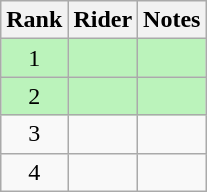<table class="wikitable sortable"  style="text-align:center">
<tr>
<th>Rank</th>
<th>Rider</th>
<th>Notes</th>
</tr>
<tr bgcolor=#bbf3bb>
<td>1</td>
<td align="left"></td>
<td></td>
</tr>
<tr bgcolor=#bbf3bb>
<td>2</td>
<td align="left"></td>
<td></td>
</tr>
<tr>
<td>3</td>
<td align="left"></td>
<td></td>
</tr>
<tr>
<td>4</td>
<td align="left"></td>
<td></td>
</tr>
</table>
